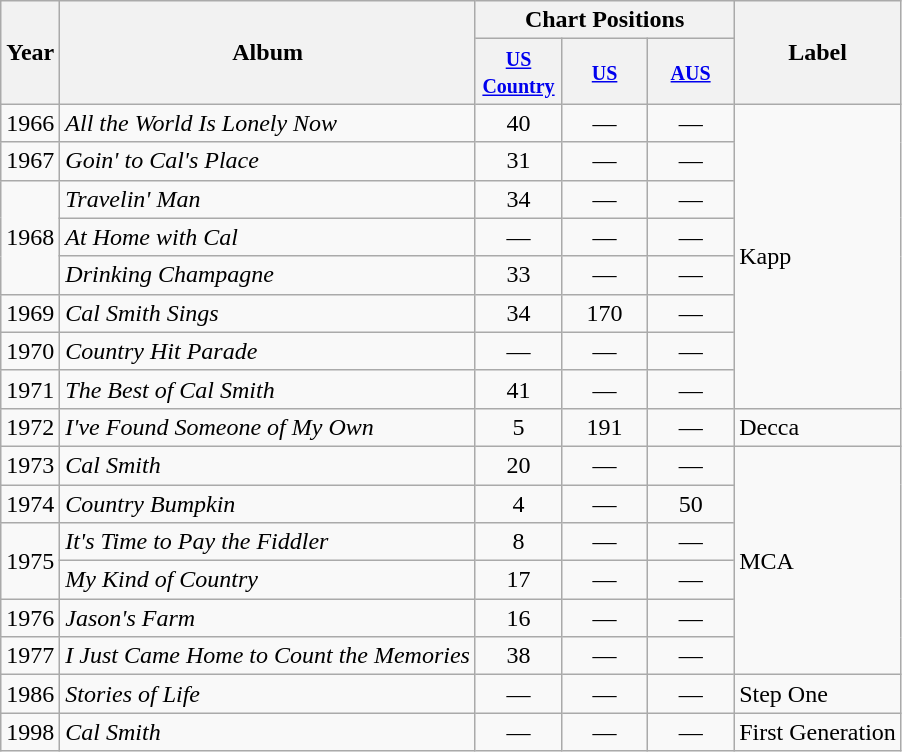<table class="wikitable">
<tr>
<th rowspan="2">Year</th>
<th rowspan="2">Album</th>
<th colspan="3">Chart Positions</th>
<th rowspan="2">Label</th>
</tr>
<tr>
<th style="width:50px;"><small><a href='#'>US Country</a></small></th>
<th style="width:50px;"><small><a href='#'>US</a></small></th>
<th style="width:50px;"><small><a href='#'>AUS</a></small></th>
</tr>
<tr>
<td>1966</td>
<td><em>All the World Is Lonely Now</em></td>
<td style="text-align:center;">40</td>
<td style="text-align:center;">—</td>
<td style="text-align:center;">—</td>
<td rowspan="8">Kapp</td>
</tr>
<tr>
<td>1967</td>
<td><em>Goin' to Cal's Place</em></td>
<td style="text-align:center;">31</td>
<td style="text-align:center;">—</td>
<td style="text-align:center;">—</td>
</tr>
<tr>
<td rowspan="3">1968</td>
<td><em>Travelin' Man</em></td>
<td style="text-align:center;">34</td>
<td style="text-align:center;">—</td>
<td style="text-align:center;">—</td>
</tr>
<tr>
<td><em>At Home with Cal</em></td>
<td style="text-align:center;">—</td>
<td style="text-align:center;">—</td>
<td style="text-align:center;">—</td>
</tr>
<tr>
<td><em>Drinking Champagne</em></td>
<td style="text-align:center;">33</td>
<td style="text-align:center;">—</td>
<td style="text-align:center;">—</td>
</tr>
<tr>
<td>1969</td>
<td><em>Cal Smith Sings</em></td>
<td style="text-align:center;">34</td>
<td style="text-align:center;">170</td>
<td style="text-align:center;">—</td>
</tr>
<tr>
<td>1970</td>
<td><em>Country Hit Parade</em></td>
<td style="text-align:center;">—</td>
<td style="text-align:center;">—</td>
<td style="text-align:center;">—</td>
</tr>
<tr>
<td>1971</td>
<td><em>The Best of Cal Smith</em></td>
<td style="text-align:center;">41</td>
<td style="text-align:center;">—</td>
<td style="text-align:center;">—</td>
</tr>
<tr>
<td>1972</td>
<td><em>I've Found Someone of My Own</em></td>
<td style="text-align:center;">5</td>
<td style="text-align:center;">191</td>
<td style="text-align:center;">—</td>
<td>Decca</td>
</tr>
<tr>
<td>1973</td>
<td><em>Cal Smith</em></td>
<td style="text-align:center;">20</td>
<td style="text-align:center;">—</td>
<td style="text-align:center;">—</td>
<td rowspan="6">MCA</td>
</tr>
<tr>
<td>1974</td>
<td><em>Country Bumpkin</em></td>
<td style="text-align:center;">4</td>
<td style="text-align:center;">—</td>
<td style="text-align:center;">50</td>
</tr>
<tr>
<td rowspan="2">1975</td>
<td><em>It's Time to Pay the Fiddler</em></td>
<td style="text-align:center;">8</td>
<td style="text-align:center;">—</td>
<td style="text-align:center;">—</td>
</tr>
<tr>
<td><em>My Kind of Country</em></td>
<td style="text-align:center;">17</td>
<td style="text-align:center;">—</td>
<td style="text-align:center;">—</td>
</tr>
<tr>
<td>1976</td>
<td><em>Jason's Farm</em></td>
<td style="text-align:center;">16</td>
<td style="text-align:center;">—</td>
<td style="text-align:center;">—</td>
</tr>
<tr>
<td>1977</td>
<td><em>I Just Came Home to Count the Memories</em></td>
<td style="text-align:center;">38</td>
<td style="text-align:center;">—</td>
<td style="text-align:center;">—</td>
</tr>
<tr>
<td>1986</td>
<td><em>Stories of Life</em></td>
<td style="text-align:center;">—</td>
<td style="text-align:center;">—</td>
<td style="text-align:center;">—</td>
<td>Step One</td>
</tr>
<tr>
<td>1998</td>
<td><em>Cal Smith</em></td>
<td style="text-align:center;">—</td>
<td style="text-align:center;">—</td>
<td style="text-align:center;">—</td>
<td>First Generation</td>
</tr>
</table>
